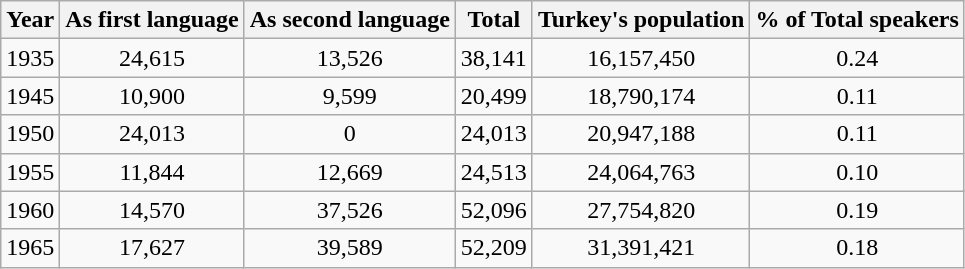<table class="wikitable" style="text-align:center">
<tr>
<th>Year</th>
<th>As first language</th>
<th>As second language</th>
<th>Total</th>
<th>Turkey's population</th>
<th>% of Total speakers</th>
</tr>
<tr>
<td>1935</td>
<td>24,615</td>
<td>13,526</td>
<td>38,141</td>
<td>16,157,450</td>
<td>0.24</td>
</tr>
<tr>
<td>1945</td>
<td>10,900</td>
<td>9,599</td>
<td>20,499</td>
<td>18,790,174</td>
<td>0.11</td>
</tr>
<tr>
<td>1950</td>
<td>24,013</td>
<td>0</td>
<td>24,013</td>
<td>20,947,188</td>
<td>0.11</td>
</tr>
<tr>
<td>1955</td>
<td>11,844</td>
<td>12,669</td>
<td>24,513</td>
<td>24,064,763</td>
<td>0.10</td>
</tr>
<tr>
<td>1960</td>
<td>14,570</td>
<td>37,526</td>
<td>52,096</td>
<td>27,754,820</td>
<td>0.19</td>
</tr>
<tr>
<td>1965</td>
<td>17,627</td>
<td>39,589</td>
<td>52,209</td>
<td>31,391,421</td>
<td>0.18</td>
</tr>
</table>
